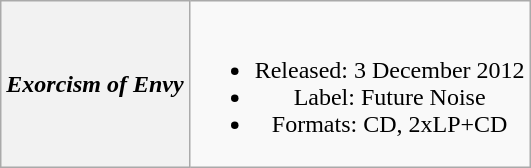<table class="wikitable plainrowheaders" style="text-align:center;">
<tr>
<th scope="row"><em>Exorcism of Envy</em></th>
<td><br><ul><li>Released: 3 December 2012</li><li>Label: Future Noise</li><li>Formats: CD, 2xLP+CD</li></ul></td>
</tr>
</table>
